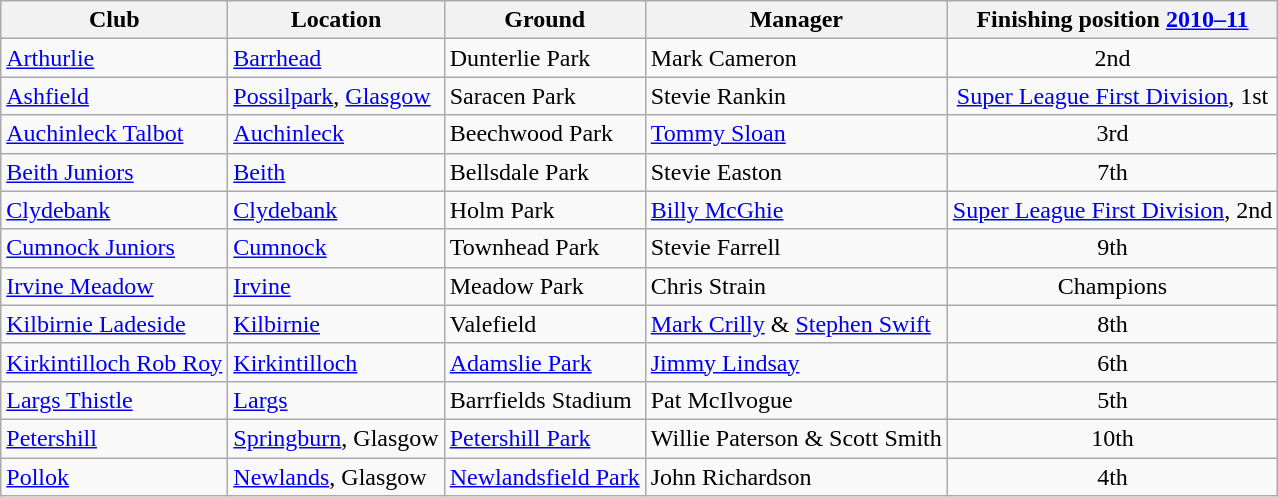<table class="wikitable sortable">
<tr>
<th>Club</th>
<th>Location</th>
<th>Ground</th>
<th>Manager</th>
<th>Finishing position <a href='#'>2010–11</a></th>
</tr>
<tr>
<td style="text-align:left;"><a href='#'>Arthurlie</a></td>
<td><a href='#'>Barrhead</a></td>
<td>Dunterlie Park</td>
<td>Mark Cameron</td>
<td align="center">2nd</td>
</tr>
<tr>
<td style="text-align:left;"><a href='#'>Ashfield</a></td>
<td><a href='#'>Possilpark</a>, <a href='#'>Glasgow</a></td>
<td>Saracen Park</td>
<td>Stevie Rankin</td>
<td align="center"><a href='#'>Super League First Division</a>, 1st</td>
</tr>
<tr>
<td style="text-align:left;"><a href='#'>Auchinleck Talbot</a></td>
<td><a href='#'>Auchinleck</a></td>
<td>Beechwood Park</td>
<td><a href='#'>Tommy Sloan</a></td>
<td align="center">3rd</td>
</tr>
<tr>
<td style="text-align:left;"><a href='#'>Beith Juniors</a></td>
<td><a href='#'>Beith</a></td>
<td>Bellsdale Park</td>
<td>Stevie Easton</td>
<td align="center">7th</td>
</tr>
<tr>
<td style="text-align:left;"><a href='#'>Clydebank</a></td>
<td><a href='#'>Clydebank</a></td>
<td>Holm Park</td>
<td><a href='#'>Billy McGhie</a></td>
<td align="center"><a href='#'>Super League First Division</a>,  2nd</td>
</tr>
<tr>
<td style="text-align:left;"><a href='#'>Cumnock Juniors</a></td>
<td><a href='#'>Cumnock</a></td>
<td>Townhead Park</td>
<td>Stevie Farrell</td>
<td align="center">9th</td>
</tr>
<tr>
<td style="text-align:left;"><a href='#'>Irvine Meadow</a></td>
<td><a href='#'>Irvine</a></td>
<td>Meadow Park</td>
<td>Chris Strain</td>
<td align="center">Champions</td>
</tr>
<tr>
<td style="text-align:left;"><a href='#'>Kilbirnie Ladeside</a></td>
<td><a href='#'>Kilbirnie</a></td>
<td>Valefield</td>
<td><a href='#'>Mark Crilly</a> & <a href='#'>Stephen Swift</a></td>
<td align="center">8th</td>
</tr>
<tr>
<td style="text-align:left;"><a href='#'>Kirkintilloch Rob Roy</a></td>
<td><a href='#'>Kirkintilloch</a></td>
<td><a href='#'>Adamslie Park</a></td>
<td><a href='#'>Jimmy Lindsay</a></td>
<td align="center">6th</td>
</tr>
<tr>
<td style="text-align:left;"><a href='#'>Largs Thistle</a></td>
<td><a href='#'>Largs</a></td>
<td>Barrfields Stadium</td>
<td>Pat McIlvogue</td>
<td align="center">5th</td>
</tr>
<tr>
<td style="text-align:left;"><a href='#'>Petershill</a></td>
<td><a href='#'>Springburn</a>, Glasgow</td>
<td><a href='#'>Petershill Park</a></td>
<td>Willie Paterson & Scott Smith</td>
<td align="center">10th</td>
</tr>
<tr>
<td style="text-align:left;"><a href='#'>Pollok</a></td>
<td><a href='#'>Newlands</a>, Glasgow</td>
<td><a href='#'>Newlandsfield Park</a></td>
<td>John Richardson</td>
<td align="center">4th</td>
</tr>
</table>
